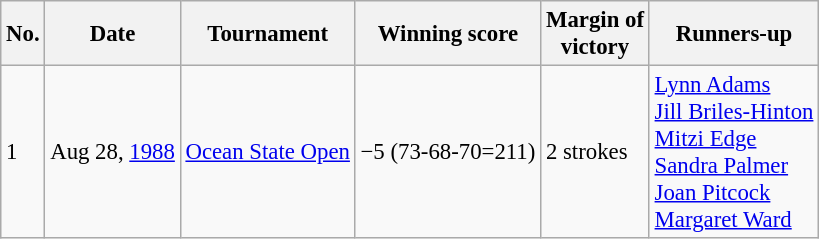<table class="wikitable" style="font-size:95%;">
<tr>
<th>No.</th>
<th>Date</th>
<th>Tournament</th>
<th>Winning score</th>
<th>Margin of<br>victory</th>
<th>Runners-up</th>
</tr>
<tr>
<td>1</td>
<td>Aug 28, <a href='#'>1988</a></td>
<td><a href='#'>Ocean State Open</a></td>
<td>−5 (73-68-70=211)</td>
<td>2 strokes</td>
<td> <a href='#'>Lynn Adams</a><br> <a href='#'>Jill Briles-Hinton</a><br> <a href='#'>Mitzi Edge</a><br> <a href='#'>Sandra Palmer</a><br> <a href='#'>Joan Pitcock</a><br> <a href='#'>Margaret Ward</a></td>
</tr>
</table>
